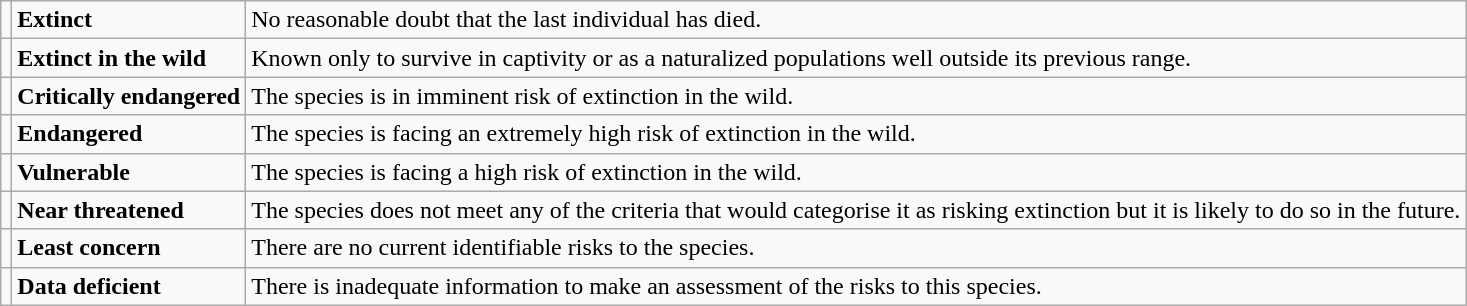<table class="wikitable" style="text-align:left">
<tr>
<td></td>
<td><strong>Extinct</strong></td>
<td>No reasonable doubt that the last individual has died.</td>
</tr>
<tr>
<td></td>
<td><strong>Extinct in the wild</strong></td>
<td>Known only to survive in captivity or as a naturalized populations well outside its previous range.</td>
</tr>
<tr>
<td></td>
<td><strong>Critically endangered</strong></td>
<td>The species is in imminent risk of extinction in the wild.</td>
</tr>
<tr>
<td></td>
<td><strong>Endangered</strong></td>
<td>The species is facing an extremely high risk of extinction in the wild.</td>
</tr>
<tr>
<td></td>
<td><strong>Vulnerable</strong></td>
<td>The species is facing a high risk of extinction in the wild.</td>
</tr>
<tr>
<td></td>
<td><strong>Near threatened</strong></td>
<td>The species does not meet any of the criteria that would categorise it as risking extinction but it is likely to do so in the future.</td>
</tr>
<tr>
<td></td>
<td><strong>Least concern</strong></td>
<td>There are no current identifiable risks to the species.</td>
</tr>
<tr>
<td></td>
<td><strong>Data deficient</strong></td>
<td>There is inadequate information to make an assessment of the risks to this species.</td>
</tr>
</table>
